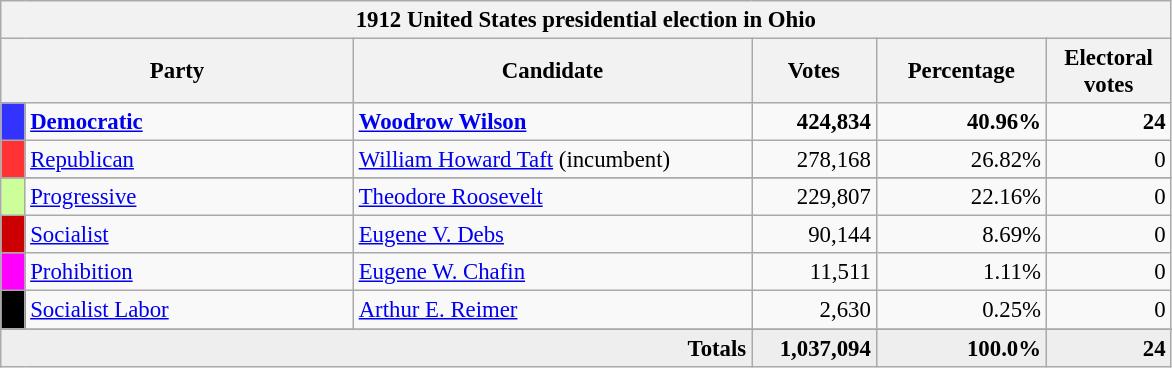<table class="wikitable" style="font-size: 95%;">
<tr>
<th colspan="6">1912 United States presidential election in Ohio</th>
</tr>
<tr>
<th colspan="2" style="width: 15em">Party</th>
<th style="width: 17em">Candidate</th>
<th style="width: 5em">Votes</th>
<th style="width: 7em">Percentage</th>
<th style="width: 5em">Electoral votes</th>
</tr>
<tr>
<th style="background-color:#3333FF; width: 3px"></th>
<td style="width: 130px"><strong><a href='#'>Democratic</a></strong></td>
<td><strong><a href='#'>Woodrow Wilson</a></strong></td>
<td align="right"><strong>424,834</strong></td>
<td align="right"><strong>40.96%</strong></td>
<td align="right"><strong>24</strong></td>
</tr>
<tr>
<th style="background-color:#FF3333; width: 3px"></th>
<td style="width: 130px"><a href='#'>Republican</a></td>
<td><a href='#'>William Howard Taft</a> (incumbent)</td>
<td align="right">278,168</td>
<td align="right">26.82%</td>
<td align="right">0</td>
</tr>
<tr>
</tr>
<tr>
<th style="background-color:#CCFF99; width: 3px"></th>
<td style="width: 130px"><a href='#'>Progressive</a></td>
<td><a href='#'>Theodore Roosevelt</a></td>
<td align="right">229,807</td>
<td align="right">22.16%</td>
<td align="right">0</td>
</tr>
<tr>
<th style="background-color:#CC0000; width: 3px"></th>
<td style="width: 130px"><a href='#'>Socialist</a></td>
<td><a href='#'>Eugene V. Debs</a></td>
<td align="right">90,144</td>
<td align="right">8.69%</td>
<td align="right">0</td>
</tr>
<tr>
<th style="background-color:#FF00FF; width: 3px"></th>
<td style="width: 130px"><a href='#'>Prohibition</a></td>
<td><a href='#'>Eugene W. Chafin</a></td>
<td align="right">11,511</td>
<td align="right">1.11%</td>
<td align="right">0</td>
</tr>
<tr>
<th style="background-color:#000000; width: 3px"></th>
<td style="width: 130px"><a href='#'>Socialist Labor</a></td>
<td><a href='#'>Arthur E. Reimer</a></td>
<td align="right">2,630</td>
<td align="right">0.25%</td>
<td align="right">0</td>
</tr>
<tr>
</tr>
<tr bgcolor="#EEEEEE">
<td colspan="3" align="right"><strong>Totals</strong></td>
<td align="right"><strong>1,037,094</strong></td>
<td align="right"><strong>100.0%</strong></td>
<td align="right"><strong>24</strong></td>
</tr>
</table>
